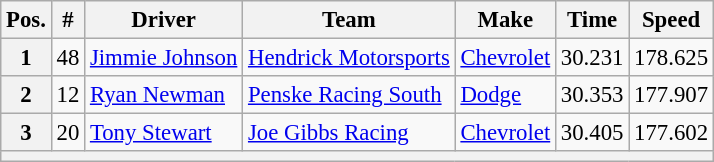<table class="wikitable" style="font-size:95%">
<tr>
<th>Pos.</th>
<th>#</th>
<th>Driver</th>
<th>Team</th>
<th>Make</th>
<th>Time</th>
<th>Speed</th>
</tr>
<tr>
<th>1</th>
<td>48</td>
<td><a href='#'>Jimmie Johnson</a></td>
<td><a href='#'>Hendrick Motorsports</a></td>
<td><a href='#'>Chevrolet</a></td>
<td>30.231</td>
<td>178.625</td>
</tr>
<tr>
<th>2</th>
<td>12</td>
<td><a href='#'>Ryan Newman</a></td>
<td><a href='#'>Penske Racing South</a></td>
<td><a href='#'>Dodge</a></td>
<td>30.353</td>
<td>177.907</td>
</tr>
<tr>
<th>3</th>
<td>20</td>
<td><a href='#'>Tony Stewart</a></td>
<td><a href='#'>Joe Gibbs Racing</a></td>
<td><a href='#'>Chevrolet</a></td>
<td>30.405</td>
<td>177.602</td>
</tr>
<tr>
<th colspan="7"></th>
</tr>
</table>
